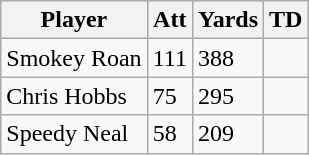<table class="wikitable">
<tr>
<th>Player</th>
<th>Att</th>
<th>Yards</th>
<th>TD</th>
</tr>
<tr>
<td>Smokey Roan</td>
<td>111</td>
<td>388</td>
<td></td>
</tr>
<tr>
<td>Chris Hobbs</td>
<td>75</td>
<td>295</td>
<td></td>
</tr>
<tr>
<td>Speedy Neal</td>
<td>58</td>
<td>209</td>
<td></td>
</tr>
</table>
